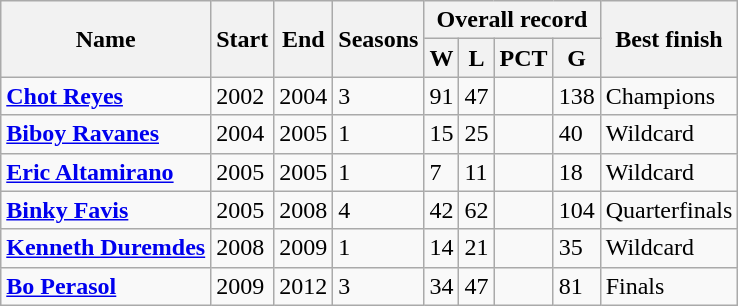<table class="wikitable">
<tr>
<th rowspan="2">Name</th>
<th rowspan="2">Start</th>
<th rowspan="2">End</th>
<th rowspan="2">Seasons</th>
<th colspan="4">Overall record</th>
<th rowspan="2">Best finish</th>
</tr>
<tr>
<th>W</th>
<th>L</th>
<th>PCT</th>
<th>G</th>
</tr>
<tr>
<td><strong><a href='#'>Chot Reyes</a></strong></td>
<td>2002</td>
<td>2004</td>
<td>3</td>
<td>91</td>
<td>47</td>
<td></td>
<td>138</td>
<td>Champions</td>
</tr>
<tr>
<td><strong><a href='#'>Biboy Ravanes</a></strong></td>
<td>2004</td>
<td>2005</td>
<td>1</td>
<td>15</td>
<td>25</td>
<td></td>
<td>40</td>
<td>Wildcard</td>
</tr>
<tr>
<td><strong><a href='#'>Eric Altamirano</a></strong></td>
<td>2005</td>
<td>2005</td>
<td>1</td>
<td>7</td>
<td>11</td>
<td></td>
<td>18</td>
<td>Wildcard</td>
</tr>
<tr>
<td><strong><a href='#'>Binky Favis</a></strong></td>
<td>2005</td>
<td>2008</td>
<td>4</td>
<td>42</td>
<td>62</td>
<td></td>
<td>104</td>
<td>Quarterfinals</td>
</tr>
<tr>
<td><strong><a href='#'>Kenneth Duremdes</a></strong></td>
<td>2008</td>
<td>2009</td>
<td>1</td>
<td>14</td>
<td>21</td>
<td></td>
<td>35</td>
<td>Wildcard</td>
</tr>
<tr>
<td><strong><a href='#'>Bo Perasol</a></strong></td>
<td>2009</td>
<td>2012</td>
<td>3</td>
<td>34</td>
<td>47</td>
<td></td>
<td>81</td>
<td>Finals</td>
</tr>
</table>
